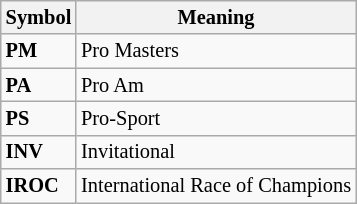<table class="wikitable" style=font-size:85%;>
<tr>
<th>Symbol</th>
<th>Meaning</th>
</tr>
<tr>
<td><strong><span>PM</span></strong></td>
<td>Pro Masters</td>
</tr>
<tr>
<td><strong><span>PA</span></strong></td>
<td>Pro Am</td>
</tr>
<tr>
<td><strong><span>PS</span></strong></td>
<td>Pro-Sport</td>
</tr>
<tr>
<td><strong><span>INV</span></strong></td>
<td>Invitational</td>
</tr>
<tr>
<td><strong><span>IROC</span></strong></td>
<td>International Race of Champions</td>
</tr>
</table>
